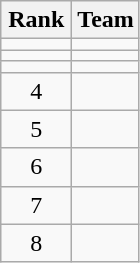<table class="wikitable" style="text-align: center;">
<tr>
<th width=40>Rank</th>
<th>Team</th>
</tr>
<tr align=center>
<td></td>
<td style="text-align:left;"></td>
</tr>
<tr align=center>
<td></td>
<td style="text-align:left;"></td>
</tr>
<tr align=center>
<td></td>
<td style="text-align:left;"></td>
</tr>
<tr align=center>
<td>4</td>
<td style="text-align:left;"></td>
</tr>
<tr align=center>
<td>5</td>
<td style="text-align:left;"></td>
</tr>
<tr align=center>
<td>6</td>
<td style="text-align:left;"></td>
</tr>
<tr align=center>
<td>7</td>
<td style="text-align:left;"></td>
</tr>
<tr align=center>
<td>8</td>
<td style="text-align:left;"></td>
</tr>
</table>
